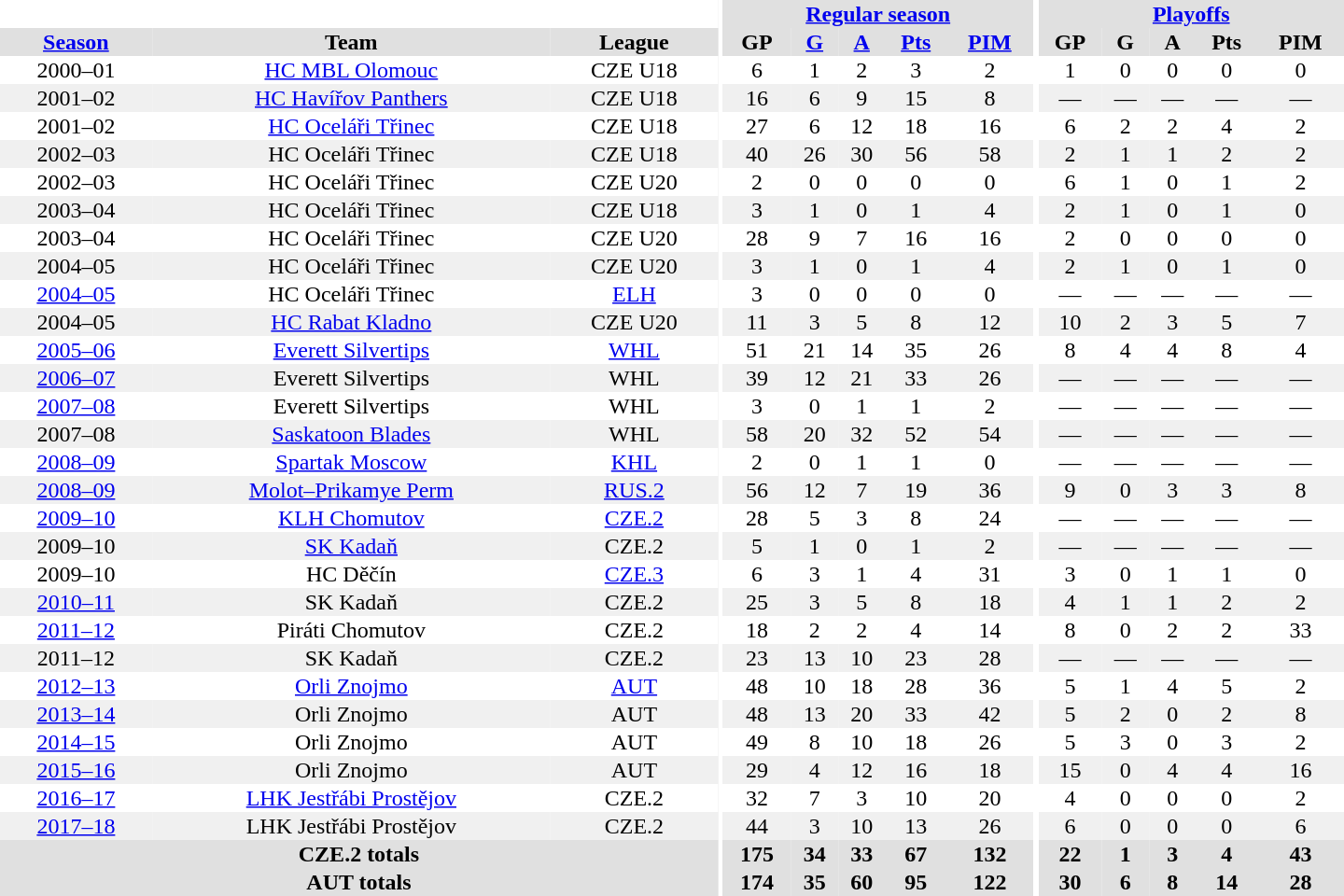<table border="0" cellpadding="1" cellspacing="0" style="text-align:center; width:60em">
<tr bgcolor="#e0e0e0">
<th colspan="3"  bgcolor="#ffffff"></th>
<th rowspan="99" bgcolor="#ffffff"></th>
<th colspan="5"><a href='#'>Regular season</a></th>
<th rowspan="99" bgcolor="#ffffff"></th>
<th colspan="5"><a href='#'>Playoffs</a></th>
</tr>
<tr bgcolor="#e0e0e0">
<th><a href='#'>Season</a></th>
<th>Team</th>
<th>League</th>
<th>GP</th>
<th><a href='#'>G</a></th>
<th><a href='#'>A</a></th>
<th><a href='#'>Pts</a></th>
<th><a href='#'>PIM</a></th>
<th>GP</th>
<th>G</th>
<th>A</th>
<th>Pts</th>
<th>PIM</th>
</tr>
<tr>
<td>2000–01</td>
<td><a href='#'>HC MBL Olomouc</a></td>
<td>CZE U18</td>
<td>6</td>
<td>1</td>
<td>2</td>
<td>3</td>
<td>2</td>
<td>1</td>
<td>0</td>
<td>0</td>
<td>0</td>
<td>0</td>
</tr>
<tr bgcolor="#f0f0f0">
<td>2001–02</td>
<td><a href='#'>HC Havířov Panthers</a></td>
<td>CZE U18</td>
<td>16</td>
<td>6</td>
<td>9</td>
<td>15</td>
<td>8</td>
<td>—</td>
<td>—</td>
<td>—</td>
<td>—</td>
<td>—</td>
</tr>
<tr>
<td>2001–02</td>
<td><a href='#'>HC Oceláři Třinec</a></td>
<td>CZE U18</td>
<td>27</td>
<td>6</td>
<td>12</td>
<td>18</td>
<td>16</td>
<td>6</td>
<td>2</td>
<td>2</td>
<td>4</td>
<td>2</td>
</tr>
<tr bgcolor="#f0f0f0">
<td>2002–03</td>
<td>HC Oceláři Třinec</td>
<td>CZE U18</td>
<td>40</td>
<td>26</td>
<td>30</td>
<td>56</td>
<td>58</td>
<td>2</td>
<td>1</td>
<td>1</td>
<td>2</td>
<td>2</td>
</tr>
<tr>
<td>2002–03</td>
<td>HC Oceláři Třinec</td>
<td>CZE U20</td>
<td>2</td>
<td>0</td>
<td>0</td>
<td>0</td>
<td>0</td>
<td>6</td>
<td>1</td>
<td>0</td>
<td>1</td>
<td>2</td>
</tr>
<tr bgcolor="#f0f0f0">
<td>2003–04</td>
<td>HC Oceláři Třinec</td>
<td>CZE U18</td>
<td>3</td>
<td>1</td>
<td>0</td>
<td>1</td>
<td>4</td>
<td>2</td>
<td>1</td>
<td>0</td>
<td>1</td>
<td>0</td>
</tr>
<tr>
<td>2003–04</td>
<td>HC Oceláři Třinec</td>
<td>CZE U20</td>
<td>28</td>
<td>9</td>
<td>7</td>
<td>16</td>
<td>16</td>
<td>2</td>
<td>0</td>
<td>0</td>
<td>0</td>
<td>0</td>
</tr>
<tr bgcolor="#f0f0f0">
<td>2004–05</td>
<td>HC Oceláři Třinec</td>
<td>CZE U20</td>
<td>3</td>
<td>1</td>
<td>0</td>
<td>1</td>
<td>4</td>
<td>2</td>
<td>1</td>
<td>0</td>
<td>1</td>
<td>0</td>
</tr>
<tr>
<td><a href='#'>2004–05</a></td>
<td>HC Oceláři Třinec</td>
<td><a href='#'>ELH</a></td>
<td>3</td>
<td>0</td>
<td>0</td>
<td>0</td>
<td>0</td>
<td>—</td>
<td>—</td>
<td>—</td>
<td>—</td>
<td>—</td>
</tr>
<tr bgcolor="#f0f0f0">
<td>2004–05</td>
<td><a href='#'>HC Rabat Kladno</a></td>
<td>CZE U20</td>
<td>11</td>
<td>3</td>
<td>5</td>
<td>8</td>
<td>12</td>
<td>10</td>
<td>2</td>
<td>3</td>
<td>5</td>
<td>7</td>
</tr>
<tr>
<td><a href='#'>2005–06</a></td>
<td><a href='#'>Everett Silvertips</a></td>
<td><a href='#'>WHL</a></td>
<td>51</td>
<td>21</td>
<td>14</td>
<td>35</td>
<td>26</td>
<td>8</td>
<td>4</td>
<td>4</td>
<td>8</td>
<td>4</td>
</tr>
<tr bgcolor="#f0f0f0">
<td><a href='#'>2006–07</a></td>
<td>Everett Silvertips</td>
<td>WHL</td>
<td>39</td>
<td>12</td>
<td>21</td>
<td>33</td>
<td>26</td>
<td>—</td>
<td>—</td>
<td>—</td>
<td>—</td>
<td>—</td>
</tr>
<tr>
<td><a href='#'>2007–08</a></td>
<td>Everett Silvertips</td>
<td>WHL</td>
<td>3</td>
<td>0</td>
<td>1</td>
<td>1</td>
<td>2</td>
<td>—</td>
<td>—</td>
<td>—</td>
<td>—</td>
<td>—</td>
</tr>
<tr bgcolor="#f0f0f0">
<td>2007–08</td>
<td><a href='#'>Saskatoon Blades</a></td>
<td>WHL</td>
<td>58</td>
<td>20</td>
<td>32</td>
<td>52</td>
<td>54</td>
<td>—</td>
<td>—</td>
<td>—</td>
<td>—</td>
<td>—</td>
</tr>
<tr>
<td><a href='#'>2008–09</a></td>
<td><a href='#'>Spartak Moscow</a></td>
<td><a href='#'>KHL</a></td>
<td>2</td>
<td>0</td>
<td>1</td>
<td>1</td>
<td>0</td>
<td>—</td>
<td>—</td>
<td>—</td>
<td>—</td>
<td>—</td>
</tr>
<tr bgcolor="#f0f0f0">
<td><a href='#'>2008–09</a></td>
<td><a href='#'>Molot–Prikamye Perm</a></td>
<td><a href='#'>RUS.2</a></td>
<td>56</td>
<td>12</td>
<td>7</td>
<td>19</td>
<td>36</td>
<td>9</td>
<td>0</td>
<td>3</td>
<td>3</td>
<td>8</td>
</tr>
<tr>
<td><a href='#'>2009–10</a></td>
<td><a href='#'>KLH Chomutov</a></td>
<td><a href='#'>CZE.2</a></td>
<td>28</td>
<td>5</td>
<td>3</td>
<td>8</td>
<td>24</td>
<td>—</td>
<td>—</td>
<td>—</td>
<td>—</td>
<td>—</td>
</tr>
<tr bgcolor="#f0f0f0">
<td>2009–10</td>
<td><a href='#'>SK Kadaň</a></td>
<td>CZE.2</td>
<td>5</td>
<td>1</td>
<td>0</td>
<td>1</td>
<td>2</td>
<td>—</td>
<td>—</td>
<td>—</td>
<td>—</td>
<td>—</td>
</tr>
<tr>
<td>2009–10</td>
<td>HC Děčín</td>
<td><a href='#'>CZE.3</a></td>
<td>6</td>
<td>3</td>
<td>1</td>
<td>4</td>
<td>31</td>
<td>3</td>
<td>0</td>
<td>1</td>
<td>1</td>
<td>0</td>
</tr>
<tr bgcolor="#f0f0f0">
<td><a href='#'>2010–11</a></td>
<td>SK Kadaň</td>
<td>CZE.2</td>
<td>25</td>
<td>3</td>
<td>5</td>
<td>8</td>
<td>18</td>
<td>4</td>
<td>1</td>
<td>1</td>
<td>2</td>
<td>2</td>
</tr>
<tr>
<td><a href='#'>2011–12</a></td>
<td>Piráti Chomutov</td>
<td>CZE.2</td>
<td>18</td>
<td>2</td>
<td>2</td>
<td>4</td>
<td>14</td>
<td>8</td>
<td>0</td>
<td>2</td>
<td>2</td>
<td>33</td>
</tr>
<tr bgcolor="#f0f0f0">
<td>2011–12</td>
<td>SK Kadaň</td>
<td>CZE.2</td>
<td>23</td>
<td>13</td>
<td>10</td>
<td>23</td>
<td>28</td>
<td>—</td>
<td>—</td>
<td>—</td>
<td>—</td>
<td>—</td>
</tr>
<tr>
<td><a href='#'>2012–13</a></td>
<td><a href='#'>Orli Znojmo</a></td>
<td><a href='#'>AUT</a></td>
<td>48</td>
<td>10</td>
<td>18</td>
<td>28</td>
<td>36</td>
<td>5</td>
<td>1</td>
<td>4</td>
<td>5</td>
<td>2</td>
</tr>
<tr bgcolor="#f0f0f0">
<td><a href='#'>2013–14</a></td>
<td>Orli Znojmo</td>
<td>AUT</td>
<td>48</td>
<td>13</td>
<td>20</td>
<td>33</td>
<td>42</td>
<td>5</td>
<td>2</td>
<td>0</td>
<td>2</td>
<td>8</td>
</tr>
<tr>
<td><a href='#'>2014–15</a></td>
<td>Orli Znojmo</td>
<td>AUT</td>
<td>49</td>
<td>8</td>
<td>10</td>
<td>18</td>
<td>26</td>
<td>5</td>
<td>3</td>
<td>0</td>
<td>3</td>
<td>2</td>
</tr>
<tr bgcolor="#f0f0f0">
<td><a href='#'>2015–16</a></td>
<td>Orli Znojmo</td>
<td>AUT</td>
<td>29</td>
<td>4</td>
<td>12</td>
<td>16</td>
<td>18</td>
<td>15</td>
<td>0</td>
<td>4</td>
<td>4</td>
<td>16</td>
</tr>
<tr>
<td><a href='#'>2016–17</a></td>
<td><a href='#'>LHK Jestřábi Prostějov</a></td>
<td>CZE.2</td>
<td>32</td>
<td>7</td>
<td>3</td>
<td>10</td>
<td>20</td>
<td>4</td>
<td>0</td>
<td>0</td>
<td>0</td>
<td>2</td>
</tr>
<tr bgcolor="#f0f0f0">
<td><a href='#'>2017–18</a></td>
<td>LHK Jestřábi Prostějov</td>
<td>CZE.2</td>
<td>44</td>
<td>3</td>
<td>10</td>
<td>13</td>
<td>26</td>
<td>6</td>
<td>0</td>
<td>0</td>
<td>0</td>
<td>6</td>
</tr>
<tr bgcolor="#e0e0e0">
<th colspan="3">CZE.2 totals</th>
<th>175</th>
<th>34</th>
<th>33</th>
<th>67</th>
<th>132</th>
<th>22</th>
<th>1</th>
<th>3</th>
<th>4</th>
<th>43</th>
</tr>
<tr bgcolor="#e0e0e0">
<th colspan="3">AUT totals</th>
<th>174</th>
<th>35</th>
<th>60</th>
<th>95</th>
<th>122</th>
<th>30</th>
<th>6</th>
<th>8</th>
<th>14</th>
<th>28</th>
</tr>
</table>
